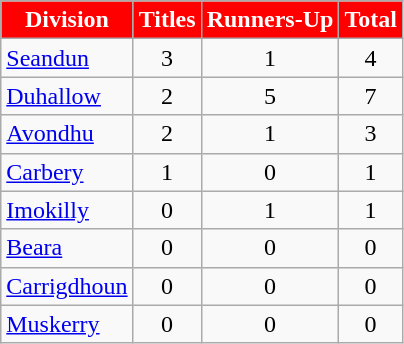<table class="wikitable sortable" style="text-align:center">
<tr>
<th style="background:red;color:white">Division</th>
<th style="background:red;color:white">Titles</th>
<th style="background:red;color:white">Runners-Up</th>
<th style="background:red;color:white">Total</th>
</tr>
<tr>
<td style="text-align:left"> <a href='#'>Seandun</a></td>
<td>3</td>
<td>1</td>
<td>4</td>
</tr>
<tr>
<td style="text-align:left"> <a href='#'>Duhallow</a></td>
<td>2</td>
<td>5</td>
<td>7</td>
</tr>
<tr>
<td style="text-align:left"> <a href='#'>Avondhu</a></td>
<td>2</td>
<td>1</td>
<td>3</td>
</tr>
<tr>
<td style="text-align:left"> <a href='#'>Carbery</a></td>
<td>1</td>
<td>0</td>
<td>1</td>
</tr>
<tr>
<td style="text-align:left"> <a href='#'>Imokilly</a></td>
<td>0</td>
<td>1</td>
<td>1</td>
</tr>
<tr>
<td style="text-align:left"> <a href='#'>Beara</a></td>
<td>0</td>
<td>0</td>
<td>0</td>
</tr>
<tr>
<td style="text-align:left"> <a href='#'>Carrigdhoun</a></td>
<td>0</td>
<td>0</td>
<td>0</td>
</tr>
<tr>
<td style="text-align:left"> <a href='#'>Muskerry</a></td>
<td>0</td>
<td>0</td>
<td>0</td>
</tr>
</table>
